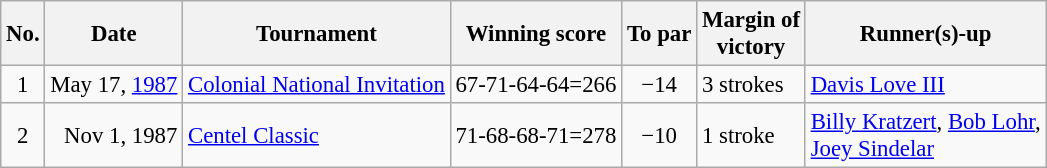<table class="wikitable" style="font-size:95%;">
<tr>
<th>No.</th>
<th>Date</th>
<th>Tournament</th>
<th>Winning score</th>
<th>To par</th>
<th>Margin of<br>victory</th>
<th>Runner(s)-up</th>
</tr>
<tr>
<td align=center>1</td>
<td align=right>May 17, <a href='#'>1987</a></td>
<td><a href='#'>Colonial National Invitation</a></td>
<td>67-71-64-64=266</td>
<td align=center>−14</td>
<td>3 strokes</td>
<td> <a href='#'>Davis Love III</a></td>
</tr>
<tr>
<td align=center>2</td>
<td align=right>Nov 1, 1987</td>
<td><a href='#'>Centel Classic</a></td>
<td>71-68-68-71=278</td>
<td align=center>−10</td>
<td>1 stroke</td>
<td> <a href='#'>Billy Kratzert</a>,  <a href='#'>Bob Lohr</a>,<br> <a href='#'>Joey Sindelar</a></td>
</tr>
</table>
